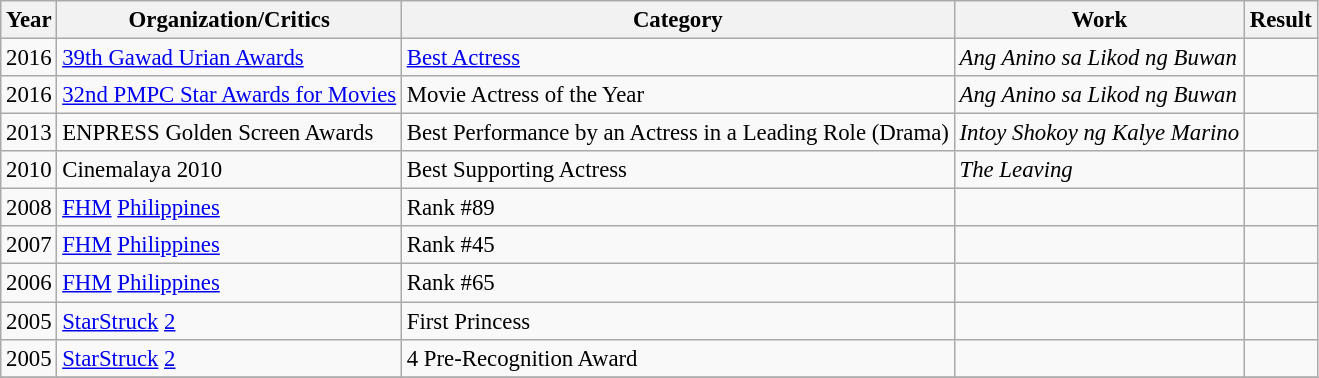<table class="wikitable" style="font-size: 95%;">
<tr>
<th>Year</th>
<th>Organization/Critics</th>
<th>Category</th>
<th>Work</th>
<th>Result</th>
</tr>
<tr>
<td>2016</td>
<td><a href='#'>39th Gawad Urian Awards</a></td>
<td><a href='#'>Best Actress</a></td>
<td><em>Ang Anino sa Likod ng Buwan</em></td>
<td></td>
</tr>
<tr>
<td>2016</td>
<td><a href='#'>32nd PMPC Star Awards for Movies</a></td>
<td>Movie Actress of the Year</td>
<td><em>Ang Anino sa Likod ng Buwan</em></td>
<td></td>
</tr>
<tr>
<td>2013</td>
<td>ENPRESS Golden Screen Awards</td>
<td>Best Performance by an Actress in a Leading Role (Drama)</td>
<td><em>Intoy Shokoy ng Kalye Marino</em></td>
<td></td>
</tr>
<tr>
<td>2010</td>
<td>Cinemalaya 2010</td>
<td>Best Supporting Actress</td>
<td><em>The Leaving</em></td>
<td></td>
</tr>
<tr>
<td>2008</td>
<td><a href='#'>FHM</a> <a href='#'>Philippines</a></td>
<td>Rank #89</td>
<td></td>
<td></td>
</tr>
<tr>
<td>2007</td>
<td><a href='#'>FHM</a> <a href='#'>Philippines</a></td>
<td>Rank #45</td>
<td></td>
<td></td>
</tr>
<tr>
<td>2006</td>
<td><a href='#'>FHM</a> <a href='#'>Philippines</a></td>
<td>Rank #65</td>
<td></td>
<td></td>
</tr>
<tr>
<td>2005</td>
<td><a href='#'>StarStruck</a> <a href='#'>2</a></td>
<td>First Princess</td>
<td></td>
<td></td>
</tr>
<tr>
<td>2005</td>
<td><a href='#'>StarStruck</a> <a href='#'>2</a></td>
<td>4 Pre-Recognition Award</td>
<td></td>
<td></td>
</tr>
<tr>
</tr>
</table>
